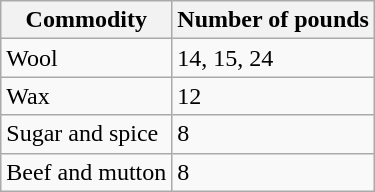<table class="wikitable">
<tr>
<th>Commodity</th>
<th>Number of pounds</th>
</tr>
<tr>
<td>Wool</td>
<td>14, 15, 24</td>
</tr>
<tr>
<td>Wax</td>
<td>12</td>
</tr>
<tr>
<td>Sugar and spice</td>
<td>8</td>
</tr>
<tr>
<td>Beef and mutton</td>
<td>8</td>
</tr>
</table>
